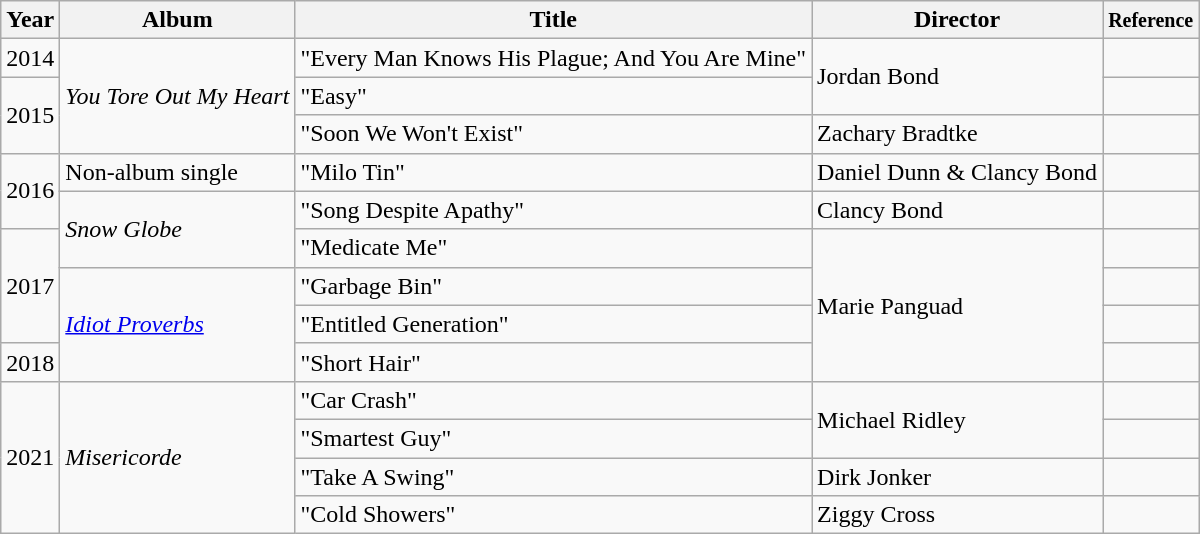<table class="wikitable">
<tr>
<th valign="top">Year</th>
<th valign="top">Album</th>
<th valign="top">Title</th>
<th valign="top">Director</th>
<th valign="top"><small>Reference</small></th>
</tr>
<tr>
<td>2014</td>
<td rowspan="3"><em>You Tore Out My Heart</em></td>
<td>"Every Man Knows His Plague; And You Are Mine"</td>
<td rowspan="2">Jordan Bond</td>
<td align=center></td>
</tr>
<tr>
<td rowspan="2">2015</td>
<td>"Easy"</td>
<td align=center></td>
</tr>
<tr>
<td>"Soon We Won't Exist"</td>
<td>Zachary Bradtke</td>
<td align=center></td>
</tr>
<tr>
<td rowspan="2">2016</td>
<td>Non-album single</td>
<td>"Milo Tin"</td>
<td>Daniel Dunn & Clancy Bond</td>
<td align=center></td>
</tr>
<tr>
<td rowspan="2"><em>Snow Globe</em></td>
<td>"Song Despite Apathy"</td>
<td>Clancy Bond</td>
<td align=center></td>
</tr>
<tr>
<td rowspan="3">2017</td>
<td>"Medicate Me"</td>
<td rowspan="4">Marie Panguad</td>
<td align=center></td>
</tr>
<tr>
<td rowspan="3"><em><a href='#'>Idiot Proverbs</a></em></td>
<td>"Garbage Bin"</td>
<td align=center></td>
</tr>
<tr>
<td>"Entitled Generation"</td>
<td align=center></td>
</tr>
<tr>
<td>2018</td>
<td>"Short Hair"</td>
<td align=center></td>
</tr>
<tr>
<td rowspan="4">2021</td>
<td rowspan="4"><em>Misericorde</em></td>
<td>"Car Crash"</td>
<td rowspan="2">Michael Ridley</td>
<td align=center></td>
</tr>
<tr>
<td>"Smartest Guy"</td>
<td align=center></td>
</tr>
<tr>
<td>"Take A Swing"</td>
<td>Dirk Jonker</td>
<td align=center></td>
</tr>
<tr>
<td>"Cold Showers"</td>
<td>Ziggy Cross</td>
<td align=center></td>
</tr>
</table>
